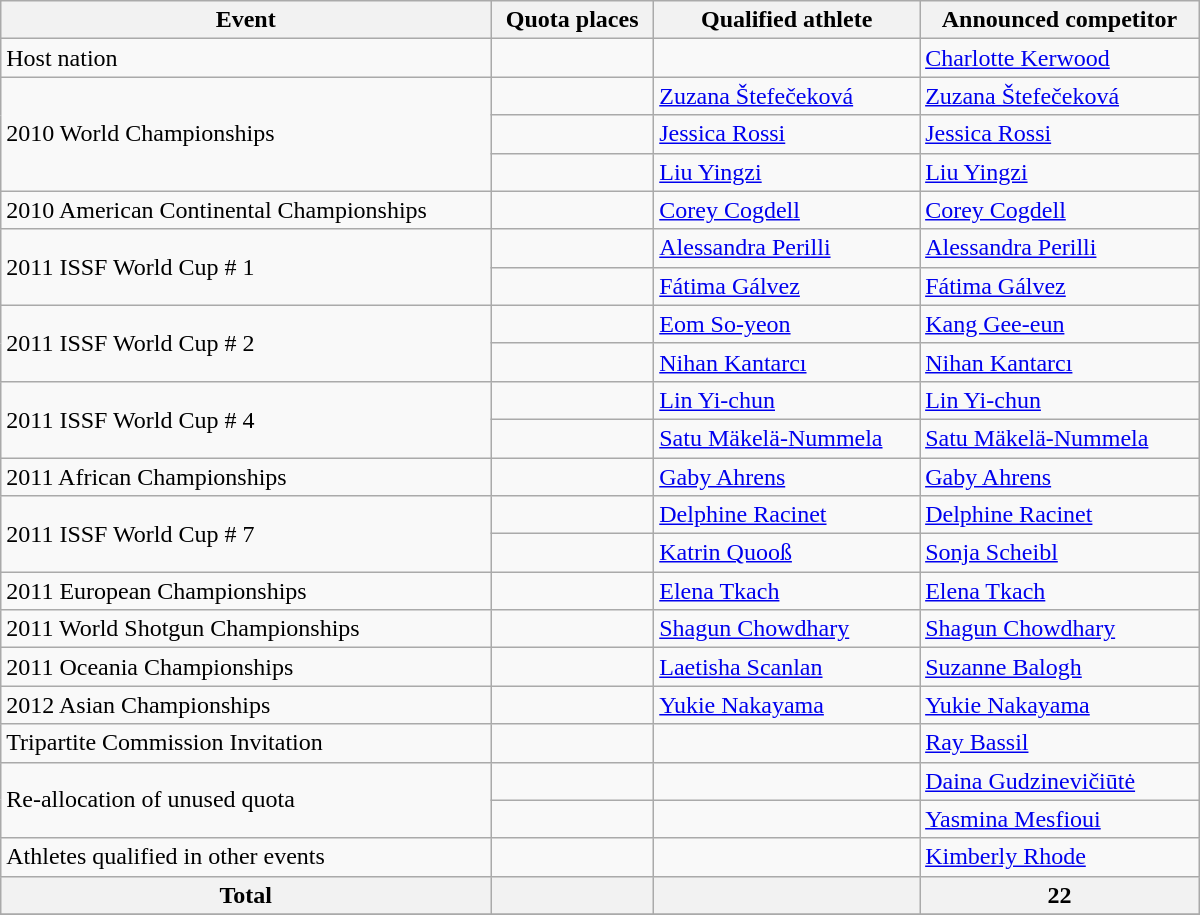<table class=wikitable style="text-align:left" width=800>
<tr>
<th>Event</th>
<th>Quota places</th>
<th>Qualified athlete</th>
<th>Announced competitor</th>
</tr>
<tr>
<td>Host nation</td>
<td></td>
<td></td>
<td><a href='#'>Charlotte Kerwood</a></td>
</tr>
<tr>
<td rowspan="3">2010 World Championships</td>
<td></td>
<td><a href='#'>Zuzana Štefečeková</a></td>
<td><a href='#'>Zuzana Štefečeková</a></td>
</tr>
<tr>
<td></td>
<td><a href='#'>Jessica Rossi</a></td>
<td><a href='#'>Jessica Rossi</a></td>
</tr>
<tr>
<td></td>
<td><a href='#'>Liu Yingzi</a></td>
<td><a href='#'>Liu Yingzi</a></td>
</tr>
<tr>
<td rowspan="1">2010 American Continental Championships</td>
<td></td>
<td><a href='#'>Corey Cogdell</a></td>
<td><a href='#'>Corey Cogdell</a></td>
</tr>
<tr>
<td rowspan="2">2011 ISSF World Cup # 1</td>
<td></td>
<td><a href='#'>Alessandra Perilli</a></td>
<td><a href='#'>Alessandra Perilli</a></td>
</tr>
<tr>
<td></td>
<td><a href='#'>Fátima Gálvez</a></td>
<td><a href='#'>Fátima Gálvez</a></td>
</tr>
<tr>
<td rowspan="2">2011 ISSF World Cup # 2</td>
<td></td>
<td><a href='#'>Eom So-yeon</a></td>
<td><a href='#'>Kang Gee-eun</a></td>
</tr>
<tr>
<td></td>
<td><a href='#'>Nihan Kantarcı</a></td>
<td><a href='#'>Nihan Kantarcı</a></td>
</tr>
<tr>
<td rowspan="2">2011 ISSF World Cup # 4</td>
<td></td>
<td><a href='#'>Lin Yi-chun</a></td>
<td><a href='#'>Lin Yi-chun</a></td>
</tr>
<tr>
<td></td>
<td><a href='#'>Satu Mäkelä-Nummela</a></td>
<td><a href='#'>Satu Mäkelä-Nummela</a></td>
</tr>
<tr>
<td rowspan="1">2011 African Championships</td>
<td></td>
<td><a href='#'>Gaby Ahrens</a></td>
<td><a href='#'>Gaby Ahrens</a></td>
</tr>
<tr>
<td rowspan="2">2011 ISSF World Cup # 7</td>
<td></td>
<td><a href='#'>Delphine Racinet</a></td>
<td><a href='#'>Delphine Racinet</a></td>
</tr>
<tr>
<td></td>
<td><a href='#'>Katrin Quooß</a></td>
<td><a href='#'>Sonja Scheibl</a></td>
</tr>
<tr>
<td>2011 European Championships</td>
<td></td>
<td><a href='#'>Elena Tkach</a></td>
<td><a href='#'>Elena Tkach</a></td>
</tr>
<tr>
<td>2011 World Shotgun Championships</td>
<td></td>
<td><a href='#'>Shagun Chowdhary</a></td>
<td><a href='#'>Shagun Chowdhary</a></td>
</tr>
<tr>
<td rowspan="1">2011 Oceania Championships</td>
<td></td>
<td><a href='#'>Laetisha Scanlan</a></td>
<td><a href='#'>Suzanne Balogh</a></td>
</tr>
<tr>
<td rowspan="1">2012 Asian Championships</td>
<td></td>
<td><a href='#'>Yukie Nakayama</a></td>
<td><a href='#'>Yukie Nakayama</a></td>
</tr>
<tr>
<td rowspan="1">Tripartite Commission Invitation</td>
<td></td>
<td></td>
<td><a href='#'>Ray Bassil</a></td>
</tr>
<tr>
<td rowspan="2">Re-allocation of unused quota</td>
<td></td>
<td></td>
<td><a href='#'>Daina Gudzinevičiūtė</a></td>
</tr>
<tr>
<td></td>
<td></td>
<td><a href='#'>Yasmina Mesfioui</a></td>
</tr>
<tr>
<td rowspan="1">Athletes qualified in other events</td>
<td></td>
<td></td>
<td><a href='#'>Kimberly Rhode</a></td>
</tr>
<tr>
<th>Total</th>
<th></th>
<th></th>
<th>22</th>
</tr>
<tr>
</tr>
</table>
